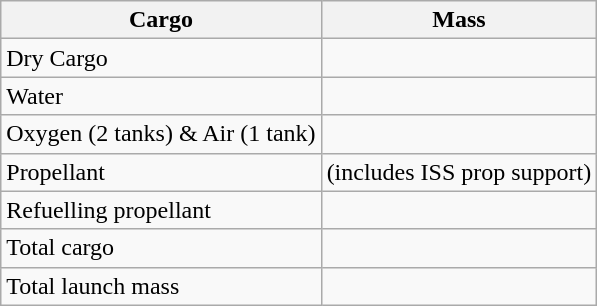<table class="wikitable">
<tr>
<th>Cargo</th>
<th>Mass</th>
</tr>
<tr>
<td>Dry Cargo</td>
<td></td>
</tr>
<tr>
<td>Water</td>
<td></td>
</tr>
<tr>
<td>Oxygen (2 tanks) & Air (1 tank)</td>
<td></td>
</tr>
<tr>
<td>Propellant</td>
<td> (includes  ISS prop support)</td>
</tr>
<tr>
<td>Refuelling propellant</td>
<td></td>
</tr>
<tr>
<td>Total cargo</td>
<td></td>
</tr>
<tr>
<td>Total launch mass</td>
<td></td>
</tr>
</table>
